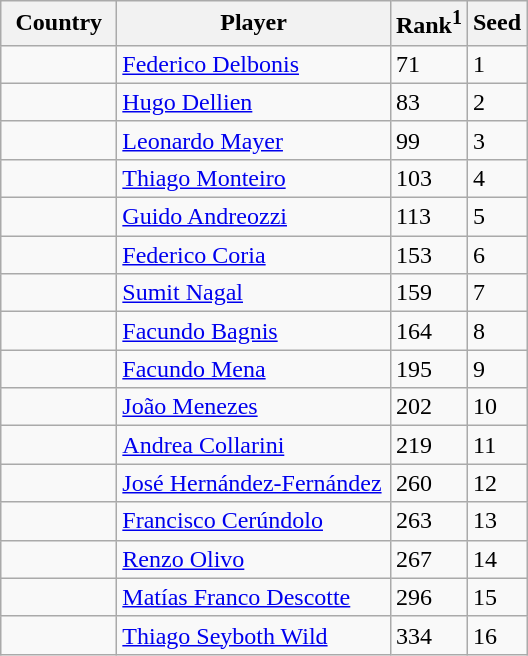<table class="sortable wikitable">
<tr>
<th width="70">Country</th>
<th width="175">Player</th>
<th>Rank<sup>1</sup></th>
<th>Seed</th>
</tr>
<tr>
<td></td>
<td><a href='#'>Federico Delbonis</a></td>
<td>71</td>
<td>1</td>
</tr>
<tr>
<td></td>
<td><a href='#'>Hugo Dellien</a></td>
<td>83</td>
<td>2</td>
</tr>
<tr>
<td></td>
<td><a href='#'>Leonardo Mayer</a></td>
<td>99</td>
<td>3</td>
</tr>
<tr>
<td></td>
<td><a href='#'>Thiago Monteiro</a></td>
<td>103</td>
<td>4</td>
</tr>
<tr>
<td></td>
<td><a href='#'>Guido Andreozzi</a></td>
<td>113</td>
<td>5</td>
</tr>
<tr>
<td></td>
<td><a href='#'>Federico Coria</a></td>
<td>153</td>
<td>6</td>
</tr>
<tr>
<td></td>
<td><a href='#'>Sumit Nagal</a></td>
<td>159</td>
<td>7</td>
</tr>
<tr>
<td></td>
<td><a href='#'>Facundo Bagnis</a></td>
<td>164</td>
<td>8</td>
</tr>
<tr>
<td></td>
<td><a href='#'>Facundo Mena</a></td>
<td>195</td>
<td>9</td>
</tr>
<tr>
<td></td>
<td><a href='#'>João Menezes</a></td>
<td>202</td>
<td>10</td>
</tr>
<tr>
<td></td>
<td><a href='#'>Andrea Collarini</a></td>
<td>219</td>
<td>11</td>
</tr>
<tr>
<td></td>
<td><a href='#'>José Hernández-Fernández</a></td>
<td>260</td>
<td>12</td>
</tr>
<tr>
<td></td>
<td><a href='#'>Francisco Cerúndolo</a></td>
<td>263</td>
<td>13</td>
</tr>
<tr>
<td></td>
<td><a href='#'>Renzo Olivo</a></td>
<td>267</td>
<td>14</td>
</tr>
<tr>
<td></td>
<td><a href='#'>Matías Franco Descotte</a></td>
<td>296</td>
<td>15</td>
</tr>
<tr>
<td></td>
<td><a href='#'>Thiago Seyboth Wild</a></td>
<td>334</td>
<td>16</td>
</tr>
</table>
